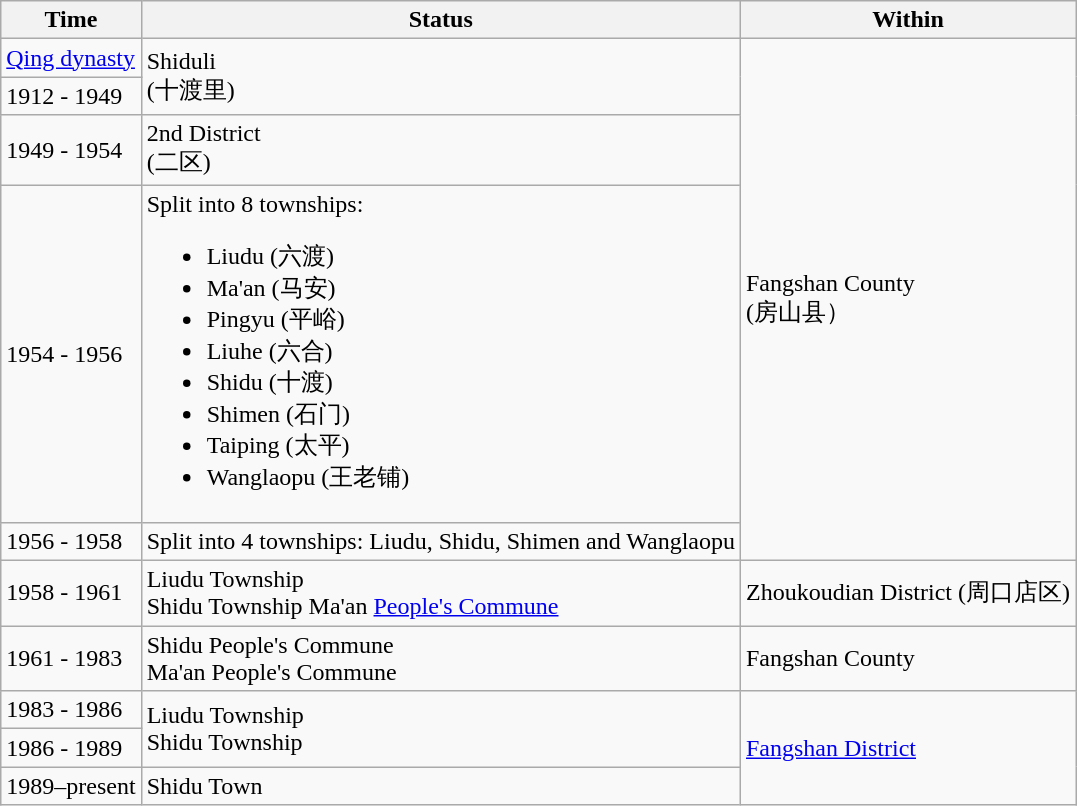<table class="wikitable">
<tr>
<th>Time</th>
<th>Status</th>
<th>Within</th>
</tr>
<tr>
<td><a href='#'>Qing dynasty</a></td>
<td rowspan="2">Shiduli<br>(十渡里)</td>
<td rowspan="5">Fangshan County<br>(房山县）</td>
</tr>
<tr>
<td>1912 - 1949</td>
</tr>
<tr>
<td>1949 - 1954</td>
<td>2nd District<br>(二区)</td>
</tr>
<tr>
<td>1954 - 1956</td>
<td>Split into 8 townships:<br><ul><li>Liudu (六渡)</li><li>Ma'an (马安)</li><li>Pingyu (平峪)</li><li>Liuhe (六合)</li><li>Shidu (十渡)</li><li>Shimen (石门)</li><li>Taiping (太平)</li><li>Wanglaopu (王老铺)</li></ul></td>
</tr>
<tr>
<td>1956 - 1958</td>
<td>Split into 4 townships: Liudu, Shidu, Shimen and Wanglaopu</td>
</tr>
<tr>
<td>1958 - 1961</td>
<td>Liudu Township<br>Shidu Township
Ma'an <a href='#'>People's Commune</a></td>
<td>Zhoukoudian District (周口店区)</td>
</tr>
<tr>
<td>1961 - 1983</td>
<td>Shidu People's Commune<br>Ma'an People's Commune</td>
<td>Fangshan County</td>
</tr>
<tr>
<td>1983 - 1986</td>
<td rowspan="2">Liudu Township<br>Shidu Township</td>
<td rowspan="3"><a href='#'>Fangshan District</a></td>
</tr>
<tr>
<td>1986 - 1989</td>
</tr>
<tr>
<td>1989–present</td>
<td>Shidu Town</td>
</tr>
</table>
